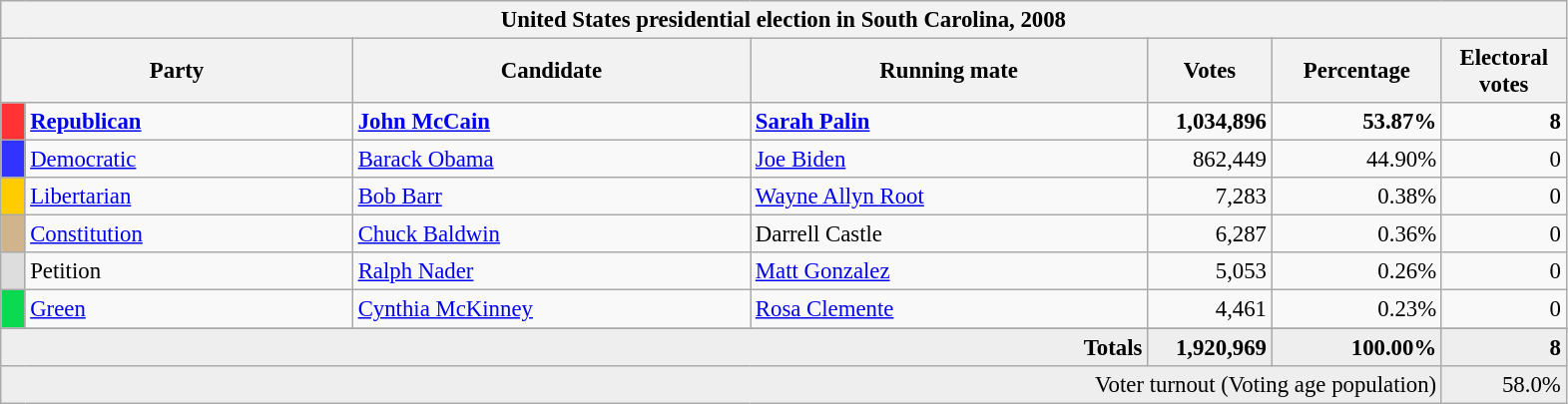<table class="wikitable" style="font-size: 95%;">
<tr>
<th colspan="7">United States presidential election in South Carolina, 2008</th>
</tr>
<tr>
<th colspan="2" style="width: 15em">Party</th>
<th style="width: 17em">Candidate</th>
<th style="width: 17em">Running mate</th>
<th style="width: 5em">Votes</th>
<th style="width: 7em">Percentage</th>
<th style="width: 5em">Electoral votes</th>
</tr>
<tr>
<th style="background-color:#FF3333; width: 3px"></th>
<td style="width: 130px"><strong><a href='#'>Republican</a></strong></td>
<td><strong><a href='#'>John McCain</a></strong></td>
<td><strong><a href='#'>Sarah Palin</a></strong></td>
<td align="right"><strong>1,034,896</strong></td>
<td align="right"><strong>53.87%</strong></td>
<td align="right"><strong>8</strong></td>
</tr>
<tr>
<th style="background-color:#3333FF; width: 3px"></th>
<td style="width: 130px"><a href='#'>Democratic</a></td>
<td><a href='#'>Barack Obama</a></td>
<td><a href='#'>Joe Biden</a></td>
<td align="right">862,449</td>
<td align="right">44.90%</td>
<td align="right">0</td>
</tr>
<tr>
<th style="background-color:#FFCC00; width: 3px"></th>
<td style="width: 130px"><a href='#'>Libertarian</a></td>
<td><a href='#'>Bob Barr</a></td>
<td><a href='#'>Wayne Allyn Root</a></td>
<td align="right">7,283</td>
<td align="right">0.38%</td>
<td align="right">0</td>
</tr>
<tr>
<th style="background-color:#D2B48C; width: 3px"></th>
<td style="width: 130px"><a href='#'>Constitution</a></td>
<td><a href='#'>Chuck Baldwin</a></td>
<td>Darrell Castle</td>
<td align="right">6,287</td>
<td align="right">0.36%</td>
<td align="right">0</td>
</tr>
<tr>
<th style="background-color:#DDDDDD; width: 3px"></th>
<td style="width: 130px">Petition</td>
<td><a href='#'>Ralph Nader</a></td>
<td><a href='#'>Matt Gonzalez</a></td>
<td align="right">5,053</td>
<td align="right">0.26%</td>
<td align="right">0</td>
</tr>
<tr>
<th style="background-color:#0BDA51; width: 3px"></th>
<td style="width: 130px"><a href='#'>Green</a></td>
<td><a href='#'>Cynthia McKinney</a></td>
<td><a href='#'>Rosa Clemente</a></td>
<td align="right">4,461</td>
<td align="right">0.23%</td>
<td align="right">0</td>
</tr>
<tr>
</tr>
<tr bgcolor="#EEEEEE">
<td colspan="4" align="right"><strong>Totals</strong></td>
<td align="right"><strong>1,920,969</strong></td>
<td align="right"><strong>100.00%</strong></td>
<td align="right"><strong>8</strong></td>
</tr>
<tr bgcolor="#EEEEEE">
<td colspan="6" align="right">Voter turnout (Voting age population)</td>
<td colspan="1" align="right">58.0%</td>
</tr>
</table>
